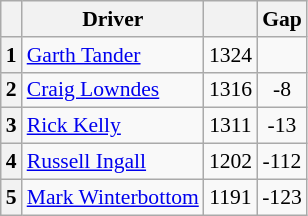<table class="wikitable" style="font-size: 90%;">
<tr>
<th></th>
<th>Driver</th>
<th></th>
<th>Gap</th>
</tr>
<tr>
<th align="center">1</th>
<td> <a href='#'>Garth Tander</a></td>
<td align="center">1324</td>
<td align="center"></td>
</tr>
<tr>
<th align="center">2</th>
<td> <a href='#'>Craig Lowndes</a></td>
<td align="center">1316</td>
<td align="center">-8</td>
</tr>
<tr>
<th align="center">3</th>
<td> <a href='#'>Rick Kelly</a></td>
<td align="center">1311</td>
<td align="center">-13</td>
</tr>
<tr>
<th align="center">4</th>
<td> <a href='#'>Russell Ingall</a></td>
<td align="center">1202</td>
<td align="center">-112</td>
</tr>
<tr>
<th align="center">5</th>
<td> <a href='#'>Mark Winterbottom</a></td>
<td align="center">1191</td>
<td align="center">-123</td>
</tr>
</table>
